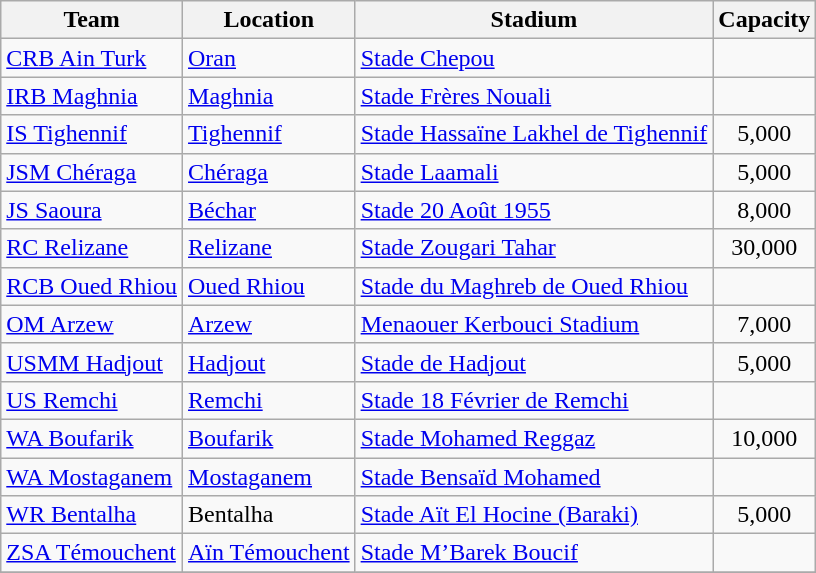<table class="wikitable sortable">
<tr>
<th>Team</th>
<th>Location</th>
<th>Stadium</th>
<th>Capacity</th>
</tr>
<tr>
<td><a href='#'>CRB Ain Turk</a></td>
<td><a href='#'>Oran</a></td>
<td><a href='#'>Stade Chepou</a></td>
<td align="center"></td>
</tr>
<tr>
<td><a href='#'>IRB Maghnia</a></td>
<td><a href='#'>Maghnia</a></td>
<td><a href='#'>Stade Frères Nouali</a></td>
<td align="center"></td>
</tr>
<tr>
<td><a href='#'>IS Tighennif</a></td>
<td><a href='#'>Tighennif</a></td>
<td><a href='#'>Stade Hassaïne Lakhel de Tighennif</a></td>
<td align="center">5,000</td>
</tr>
<tr>
<td><a href='#'>JSM Chéraga</a></td>
<td><a href='#'>Chéraga</a></td>
<td><a href='#'>Stade Laamali</a></td>
<td align="center">5,000</td>
</tr>
<tr>
<td><a href='#'>JS Saoura</a></td>
<td><a href='#'>Béchar</a></td>
<td><a href='#'>Stade 20 Août 1955</a></td>
<td align="center">8,000</td>
</tr>
<tr>
<td><a href='#'>RC Relizane</a></td>
<td><a href='#'>Relizane</a></td>
<td><a href='#'>Stade Zougari Tahar</a></td>
<td align="center">30,000</td>
</tr>
<tr>
<td><a href='#'>RCB Oued Rhiou</a></td>
<td><a href='#'>Oued Rhiou</a></td>
<td><a href='#'>Stade du Maghreb de Oued Rhiou</a></td>
<td align="center"></td>
</tr>
<tr>
<td><a href='#'>OM Arzew</a></td>
<td><a href='#'>Arzew</a></td>
<td><a href='#'>Menaouer Kerbouci Stadium</a></td>
<td align="center">7,000</td>
</tr>
<tr>
<td><a href='#'>USMM Hadjout</a></td>
<td><a href='#'>Hadjout</a></td>
<td><a href='#'>Stade de Hadjout</a></td>
<td align="center">5,000</td>
</tr>
<tr>
<td><a href='#'>US Remchi</a></td>
<td><a href='#'>Remchi</a></td>
<td><a href='#'>Stade 18 Février de Remchi</a></td>
<td align="center"></td>
</tr>
<tr>
<td><a href='#'>WA Boufarik</a></td>
<td><a href='#'>Boufarik</a></td>
<td><a href='#'>Stade Mohamed Reggaz</a></td>
<td align="center">10,000</td>
</tr>
<tr>
<td><a href='#'>WA Mostaganem</a></td>
<td><a href='#'>Mostaganem</a></td>
<td><a href='#'>Stade Bensaïd Mohamed</a></td>
<td align="center"></td>
</tr>
<tr>
<td><a href='#'>WR Bentalha</a></td>
<td>Bentalha</td>
<td><a href='#'>Stade Aït El Hocine (Baraki)</a></td>
<td align="center">5,000</td>
</tr>
<tr>
<td><a href='#'>ZSA Témouchent</a></td>
<td><a href='#'>Aïn Témouchent</a></td>
<td><a href='#'>Stade M’Barek Boucif</a></td>
<td align="center"></td>
</tr>
<tr>
</tr>
</table>
